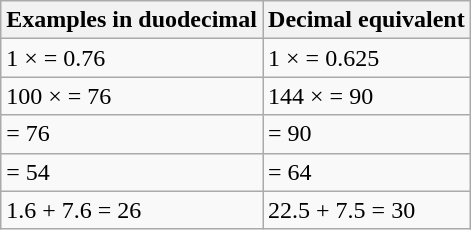<table class="wikitable">
<tr>
<th>Examples in duodecimal</th>
<th>Decimal equivalent</th>
</tr>
<tr>
<td>1 ×  = 0.76</td>
<td>1 ×  = 0.625</td>
</tr>
<tr>
<td>100 ×  = 76</td>
<td>144 ×  = 90</td>
</tr>
<tr>
<td> = 76</td>
<td> = 90</td>
</tr>
<tr>
<td> = 54</td>
<td> = 64</td>
</tr>
<tr>
<td>1.6 + 7.6 = 26</td>
<td>22.5 + 7.5 = 30</td>
</tr>
</table>
